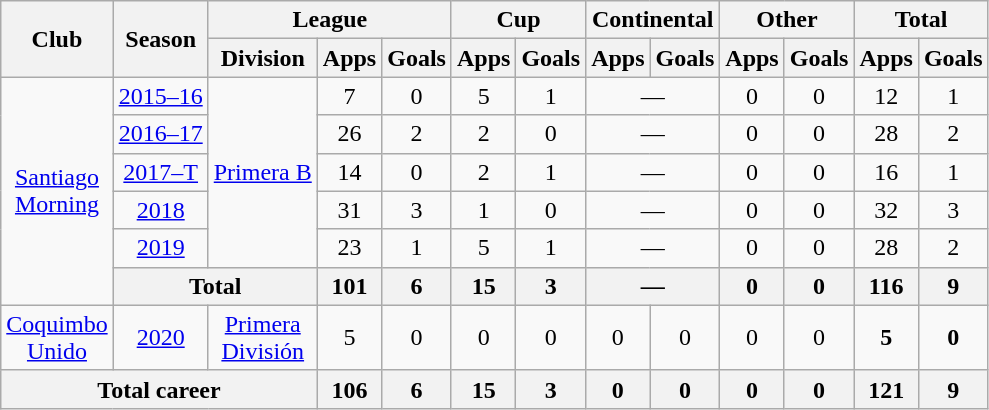<table class="wikitable" style="text-align: center">
<tr>
<th rowspan="2">Club</th>
<th rowspan="2">Season</th>
<th colspan="3">League</th>
<th colspan="2">Cup</th>
<th colspan="2">Continental</th>
<th colspan="2">Other</th>
<th colspan="2">Total</th>
</tr>
<tr>
<th>Division</th>
<th>Apps</th>
<th>Goals</th>
<th>Apps</th>
<th>Goals</th>
<th>Apps</th>
<th>Goals</th>
<th>Apps</th>
<th>Goals</th>
<th>Apps</th>
<th>Goals</th>
</tr>
<tr>
<td rowspan="6"><a href='#'>Santiago<br>Morning</a></td>
<td><a href='#'>2015–16</a></td>
<td rowspan="5"><a href='#'>Primera B</a></td>
<td>7</td>
<td>0</td>
<td>5</td>
<td>1</td>
<td colspan="2">—</td>
<td>0</td>
<td>0</td>
<td>12</td>
<td>1</td>
</tr>
<tr>
<td><a href='#'>2016–17</a></td>
<td>26</td>
<td>2</td>
<td>2</td>
<td>0</td>
<td colspan="2">—</td>
<td>0</td>
<td>0</td>
<td>28</td>
<td>2</td>
</tr>
<tr>
<td><a href='#'>2017–T</a></td>
<td>14</td>
<td>0</td>
<td>2</td>
<td>1</td>
<td colspan="2">—</td>
<td>0</td>
<td>0</td>
<td>16</td>
<td>1</td>
</tr>
<tr>
<td><a href='#'>2018</a></td>
<td>31</td>
<td>3</td>
<td>1</td>
<td>0</td>
<td colspan="2">—</td>
<td>0</td>
<td>0</td>
<td>32</td>
<td>3</td>
</tr>
<tr>
<td><a href='#'>2019</a></td>
<td>23</td>
<td>1</td>
<td>5</td>
<td>1</td>
<td colspan="2">—</td>
<td>0</td>
<td>0</td>
<td>28</td>
<td>2</td>
</tr>
<tr>
<th colspan="2"><strong>Total</strong></th>
<th>101</th>
<th>6</th>
<th>15</th>
<th>3</th>
<th colspan="2">—</th>
<th>0</th>
<th>0</th>
<th>116</th>
<th>9</th>
</tr>
<tr>
<td><a href='#'>Coquimbo<br>Unido</a></td>
<td><a href='#'>2020</a></td>
<td><a href='#'>Primera<br>División</a></td>
<td>5</td>
<td>0</td>
<td>0</td>
<td>0</td>
<td>0</td>
<td>0</td>
<td>0</td>
<td>0</td>
<td><strong>5</strong></td>
<td><strong>0</strong></td>
</tr>
<tr>
<th colspan="3"><strong>Total career</strong></th>
<th>106</th>
<th>6</th>
<th>15</th>
<th>3</th>
<th>0</th>
<th>0</th>
<th>0</th>
<th>0</th>
<th>121</th>
<th>9</th>
</tr>
</table>
